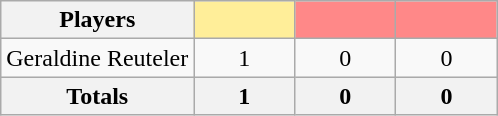<table class="wikitable" style="text-align:center;">
<tr style="text-align:center;">
<th>Players</th>
<th style="width:60px; background:#fe9;"></th>
<th style="width:60px; background:#ff8888;"></th>
<th style="width:60px; background:#ff8888;"></th>
</tr>
<tr>
<td>Geraldine Reuteler</td>
<td>1</td>
<td>0</td>
<td>0</td>
</tr>
<tr>
<th>Totals</th>
<th>1</th>
<th>0</th>
<th>0</th>
</tr>
</table>
